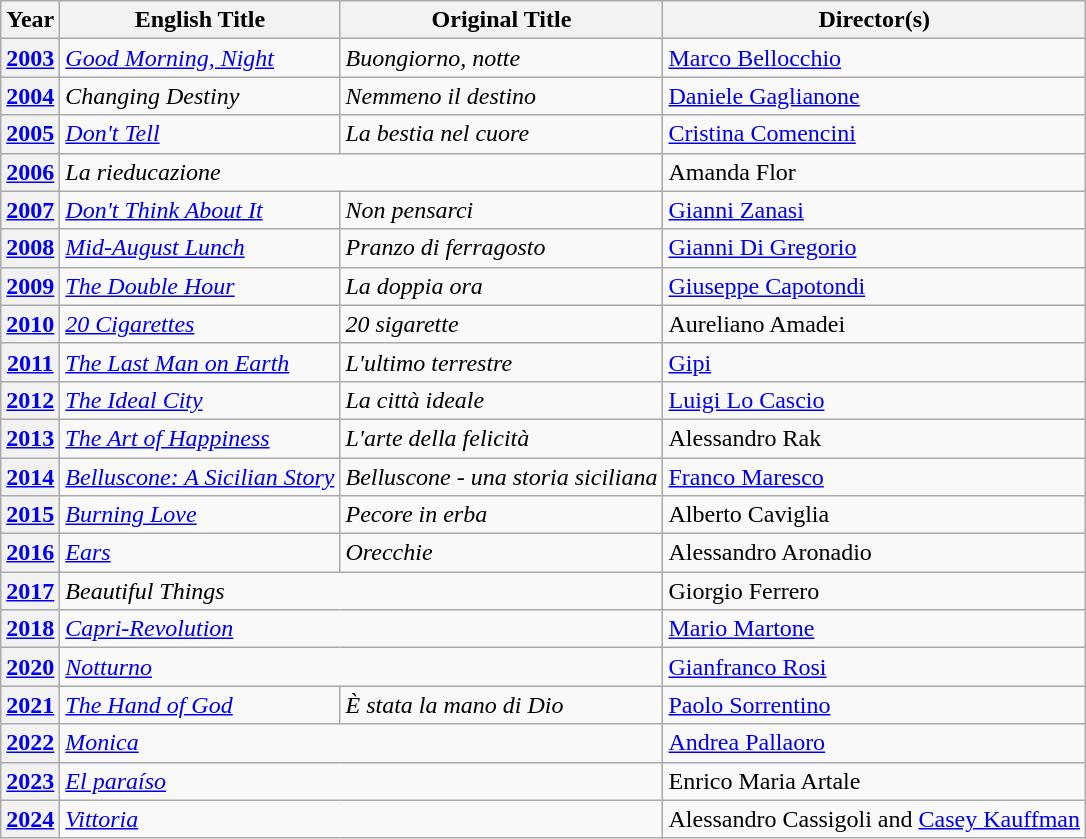<table class="wikitable unsortable">
<tr>
<th scope="col">Year</th>
<th scope="col">English Title</th>
<th scope="col">Original Title</th>
<th>Director(s)</th>
</tr>
<tr>
<th scope="row"><a href='#'>2003</a></th>
<td><em><a href='#'>Good Morning, Night</a></em></td>
<td><em>Buongiorno, notte</em></td>
<td><a href='#'>Marco Bellocchio</a></td>
</tr>
<tr>
<th><a href='#'>2004</a></th>
<td><em>Changing Destiny</em></td>
<td><em>Nemmeno il destino</em></td>
<td><a href='#'>Daniele Gaglianone</a></td>
</tr>
<tr>
<th><a href='#'>2005</a></th>
<td><em><a href='#'>Don't Tell</a></em></td>
<td><em>La bestia nel cuore</em></td>
<td><a href='#'>Cristina Comencini</a></td>
</tr>
<tr>
<th><a href='#'>2006</a></th>
<td colspan="2"><em>La rieducazione</em></td>
<td>Amanda Flor</td>
</tr>
<tr>
<th><a href='#'>2007</a></th>
<td><em><a href='#'>Don't Think About It</a></em></td>
<td><em>Non pensarci</em></td>
<td><a href='#'>Gianni Zanasi</a></td>
</tr>
<tr>
<th><a href='#'>2008</a></th>
<td><em><a href='#'>Mid-August Lunch</a></em></td>
<td><em>Pranzo di ferragosto</em></td>
<td><a href='#'>Gianni Di Gregorio</a></td>
</tr>
<tr>
<th><a href='#'>2009</a></th>
<td><em><a href='#'>The Double Hour</a></em></td>
<td><em>La doppia ora</em></td>
<td><a href='#'>Giuseppe Capotondi</a></td>
</tr>
<tr>
<th><a href='#'>2010</a></th>
<td><em><a href='#'>20 Cigarettes</a></em></td>
<td><em>20 sigarette</em></td>
<td>Aureliano Amadei</td>
</tr>
<tr>
<th><a href='#'>2011</a></th>
<td><em><a href='#'>The Last Man on Earth</a></em></td>
<td><em>L'ultimo terrestre</em></td>
<td><a href='#'>Gipi</a></td>
</tr>
<tr>
<th><a href='#'>2012</a></th>
<td><em><a href='#'>The Ideal City</a></em></td>
<td><em>La città ideale</em></td>
<td><a href='#'>Luigi Lo Cascio</a></td>
</tr>
<tr>
<th><a href='#'>2013</a></th>
<td><em><a href='#'>The Art of Happiness</a></em></td>
<td><em>L'arte della felicità</em></td>
<td>Alessandro Rak</td>
</tr>
<tr>
<th><a href='#'>2014</a></th>
<td><em><a href='#'>Belluscone: A Sicilian Story</a></em></td>
<td><em>Belluscone - una storia siciliana</em></td>
<td><a href='#'>Franco Maresco</a></td>
</tr>
<tr>
<th><a href='#'>2015</a></th>
<td><em><a href='#'>Burning Love</a></em></td>
<td><em>Pecore in erba</em></td>
<td>Alberto Caviglia</td>
</tr>
<tr>
<th><a href='#'>2016</a></th>
<td><em><a href='#'>Ears</a></em></td>
<td><em>Orecchie</em></td>
<td>Alessandro Aronadio</td>
</tr>
<tr>
<th><a href='#'>2017</a></th>
<td colspan="2"><em>Beautiful Things</em></td>
<td>Giorgio Ferrero</td>
</tr>
<tr>
<th><a href='#'>2018</a></th>
<td colspan="2"><em><a href='#'>Capri-Revolution</a></em></td>
<td><a href='#'>Mario Martone</a></td>
</tr>
<tr>
<th><a href='#'>2020</a></th>
<td colspan="2"><em><a href='#'>Notturno</a></em></td>
<td><a href='#'>Gianfranco Rosi</a></td>
</tr>
<tr>
<th><a href='#'>2021</a></th>
<td><em><a href='#'>The Hand of God</a></em></td>
<td><em>È stata la mano di Dio</em></td>
<td><a href='#'>Paolo Sorrentino</a></td>
</tr>
<tr>
<th><a href='#'>2022</a></th>
<td colspan="2"><a href='#'><em>Monica</em></a></td>
<td><a href='#'>Andrea Pallaoro</a></td>
</tr>
<tr>
<th><a href='#'>2023</a></th>
<td colspan="2"><a href='#'><em>El paraíso</em></a></td>
<td>Enrico Maria Artale</td>
</tr>
<tr>
<th><a href='#'>2024</a></th>
<td colspan="2"><em><a href='#'>Vittoria</a></em></td>
<td>Alessandro Cassigoli and <a href='#'>Casey Kauffman</a></td>
</tr>
</table>
